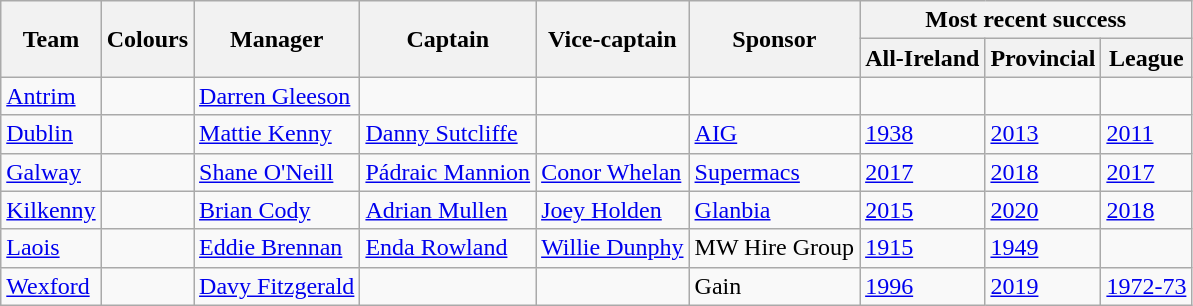<table class="wikitable">
<tr>
<th rowspan="2">Team</th>
<th rowspan="2">Colours</th>
<th rowspan="2">Manager</th>
<th rowspan="2">Captain</th>
<th rowspan="2">Vice-captain</th>
<th rowspan="2">Sponsor</th>
<th colspan="3">Most recent success</th>
</tr>
<tr>
<th>All-Ireland</th>
<th>Provincial</th>
<th>League</th>
</tr>
<tr>
<td><a href='#'>Antrim</a></td>
<td></td>
<td><a href='#'>Darren Gleeson</a></td>
<td></td>
<td></td>
<td></td>
<td></td>
<td></td>
<td></td>
</tr>
<tr>
<td><a href='#'>Dublin</a></td>
<td></td>
<td><a href='#'>Mattie Kenny</a></td>
<td><a href='#'>Danny Sutcliffe</a></td>
<td></td>
<td><a href='#'>AIG</a></td>
<td><a href='#'>1938</a></td>
<td><a href='#'>2013</a></td>
<td><a href='#'>2011</a></td>
</tr>
<tr>
<td><a href='#'>Galway</a></td>
<td></td>
<td><a href='#'>Shane O'Neill</a></td>
<td><a href='#'>Pádraic Mannion</a></td>
<td><a href='#'>Conor Whelan</a></td>
<td><a href='#'>Supermacs</a></td>
<td><a href='#'>2017</a></td>
<td><a href='#'>2018</a></td>
<td><a href='#'>2017</a></td>
</tr>
<tr>
<td><a href='#'>Kilkenny</a></td>
<td></td>
<td><a href='#'>Brian Cody</a></td>
<td><a href='#'>Adrian Mullen</a></td>
<td><a href='#'>Joey Holden</a></td>
<td><a href='#'>Glanbia</a></td>
<td><a href='#'>2015</a></td>
<td><a href='#'>2020</a></td>
<td><a href='#'>2018</a></td>
</tr>
<tr>
<td><a href='#'>Laois</a></td>
<td></td>
<td><a href='#'>Eddie Brennan</a></td>
<td><a href='#'>Enda Rowland</a></td>
<td><a href='#'>Willie Dunphy</a></td>
<td>MW Hire Group</td>
<td><a href='#'>1915</a></td>
<td><a href='#'>1949</a></td>
<td></td>
</tr>
<tr>
<td><a href='#'>Wexford</a></td>
<td></td>
<td><a href='#'>Davy Fitzgerald</a></td>
<td></td>
<td></td>
<td>Gain</td>
<td><a href='#'>1996</a></td>
<td><a href='#'>2019</a></td>
<td><a href='#'>1972-73</a></td>
</tr>
</table>
